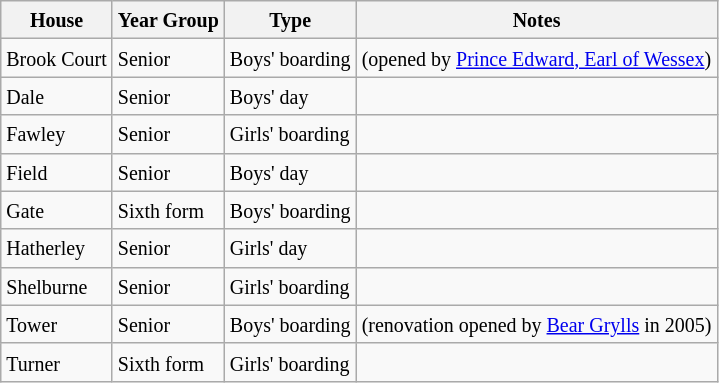<table class="wikitable">
<tr>
<th><small>House</small></th>
<th><small>Year Group</small></th>
<th><small>Type</small></th>
<th><small>Notes</small></th>
</tr>
<tr>
<td><small>Brook Court</small></td>
<td><small>Senior</small></td>
<td><small>Boys' boarding</small></td>
<td><small>(opened by <a href='#'>Prince Edward, Earl of Wessex</a>)</small></td>
</tr>
<tr>
<td><small>Dale</small></td>
<td><small>Senior</small></td>
<td><small>Boys' day</small></td>
<td></td>
</tr>
<tr>
<td><small>Fawley</small></td>
<td><small>Senior</small></td>
<td><small>Girls' boarding</small></td>
<td></td>
</tr>
<tr>
<td><small>Field</small></td>
<td><small>Senior</small></td>
<td><small>Boys' day</small></td>
<td></td>
</tr>
<tr>
<td><small>Gate</small></td>
<td><small>Sixth form</small></td>
<td><small>Boys' boarding</small></td>
<td></td>
</tr>
<tr>
<td><small>Hatherley</small></td>
<td><small>Senior</small></td>
<td><small>Girls' day</small></td>
<td></td>
</tr>
<tr>
<td><small>Shelburne</small></td>
<td><small>Senior</small></td>
<td><small>Girls' boarding</small></td>
<td></td>
</tr>
<tr>
<td><small>Tower</small></td>
<td><small>Senior</small></td>
<td><small>Boys' boarding</small></td>
<td><small>(renovation opened by <a href='#'>Bear Grylls</a> in 2005)</small></td>
</tr>
<tr>
<td><small>Turner</small></td>
<td><small>Sixth form</small></td>
<td><small>Girls' boarding</small></td>
<td></td>
</tr>
</table>
